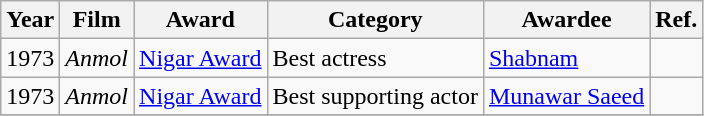<table class="wikitable">
<tr>
<th>Year</th>
<th>Film</th>
<th>Award</th>
<th>Category</th>
<th>Awardee</th>
<th>Ref.</th>
</tr>
<tr>
<td>1973</td>
<td><em>Anmol</em></td>
<td><a href='#'>Nigar Award</a></td>
<td>Best actress</td>
<td><a href='#'>Shabnam</a></td>
<td></td>
</tr>
<tr>
<td>1973</td>
<td><em>Anmol</em></td>
<td><a href='#'>Nigar Award</a></td>
<td>Best supporting actor</td>
<td><a href='#'>Munawar Saeed</a></td>
<td></td>
</tr>
<tr>
</tr>
</table>
